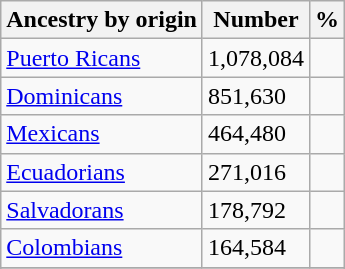<table class="wikitable sortable" font-size:75%">
<tr>
<th>Ancestry by origin</th>
<th>Number</th>
<th>%</th>
</tr>
<tr>
<td> <a href='#'>Puerto Ricans</a></td>
<td>1,078,084</td>
<td></td>
</tr>
<tr>
<td> <a href='#'>Dominicans</a></td>
<td>851,630</td>
<td></td>
</tr>
<tr>
<td> <a href='#'>Mexicans</a></td>
<td>464,480</td>
<td></td>
</tr>
<tr>
<td> <a href='#'>Ecuadorians</a></td>
<td>271,016</td>
<td></td>
</tr>
<tr>
<td> <a href='#'>Salvadorans</a></td>
<td>178,792</td>
<td></td>
</tr>
<tr>
<td> <a href='#'>Colombians</a></td>
<td>164,584</td>
<td></td>
</tr>
<tr class="sortbottom">
</tr>
<tr>
</tr>
</table>
